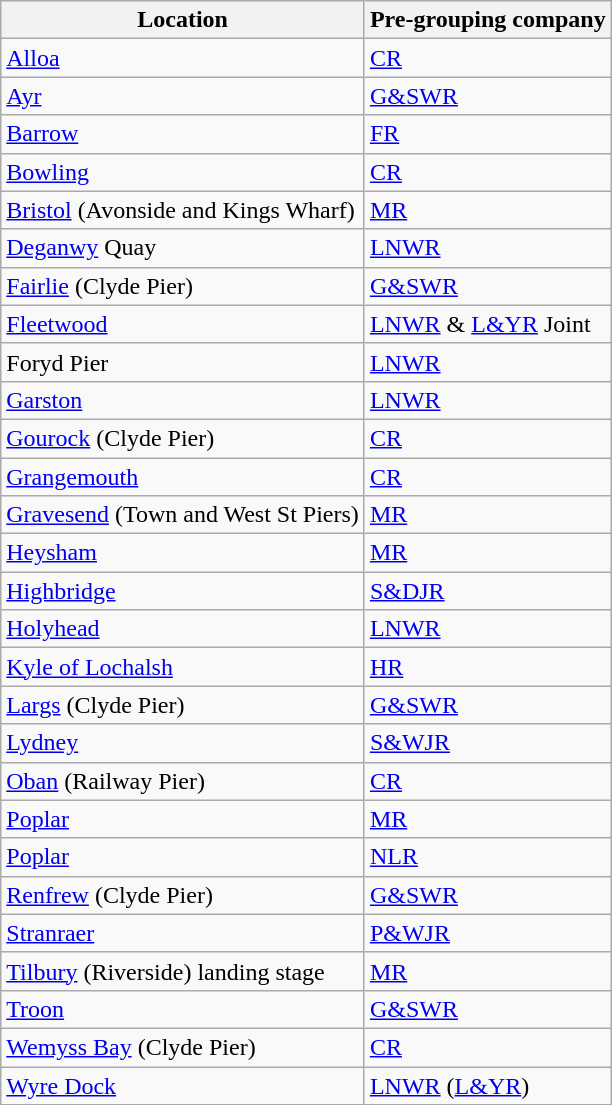<table class="wikitable" border="1">
<tr>
<th>Location</th>
<th>Pre-grouping company</th>
</tr>
<tr>
<td><a href='#'>Alloa</a></td>
<td><a href='#'>CR</a></td>
</tr>
<tr>
<td><a href='#'>Ayr</a></td>
<td><a href='#'>G&SWR</a></td>
</tr>
<tr>
<td><a href='#'>Barrow</a></td>
<td><a href='#'>FR</a></td>
</tr>
<tr>
<td><a href='#'>Bowling</a></td>
<td><a href='#'>CR</a></td>
</tr>
<tr>
<td><a href='#'>Bristol</a> (Avonside and Kings Wharf)</td>
<td><a href='#'>MR</a></td>
</tr>
<tr>
<td><a href='#'>Deganwy</a> Quay</td>
<td><a href='#'>LNWR</a></td>
</tr>
<tr>
<td><a href='#'>Fairlie</a> (Clyde Pier)</td>
<td><a href='#'>G&SWR</a></td>
</tr>
<tr>
<td><a href='#'>Fleetwood</a></td>
<td><a href='#'>LNWR</a> & <a href='#'>L&YR</a> Joint</td>
</tr>
<tr>
<td>Foryd Pier</td>
<td><a href='#'>LNWR</a></td>
</tr>
<tr>
<td><a href='#'>Garston</a></td>
<td><a href='#'>LNWR</a></td>
</tr>
<tr>
<td><a href='#'>Gourock</a> (Clyde Pier)</td>
<td><a href='#'>CR</a></td>
</tr>
<tr>
<td><a href='#'>Grangemouth</a></td>
<td><a href='#'>CR</a></td>
</tr>
<tr>
<td><a href='#'>Gravesend</a> (Town and West St Piers)</td>
<td><a href='#'>MR</a></td>
</tr>
<tr>
<td><a href='#'>Heysham</a></td>
<td><a href='#'>MR</a></td>
</tr>
<tr>
<td><a href='#'>Highbridge</a></td>
<td><a href='#'>S&DJR</a></td>
</tr>
<tr>
<td><a href='#'>Holyhead</a></td>
<td><a href='#'>LNWR</a></td>
</tr>
<tr>
<td><a href='#'>Kyle of Lochalsh</a></td>
<td><a href='#'>HR</a></td>
</tr>
<tr>
<td><a href='#'>Largs</a> (Clyde Pier)</td>
<td><a href='#'>G&SWR</a></td>
</tr>
<tr>
<td><a href='#'>Lydney</a></td>
<td><a href='#'>S&WJR</a></td>
</tr>
<tr>
<td><a href='#'>Oban</a> (Railway Pier)</td>
<td><a href='#'>CR</a></td>
</tr>
<tr>
<td><a href='#'>Poplar</a></td>
<td><a href='#'>MR</a></td>
</tr>
<tr>
<td><a href='#'>Poplar</a></td>
<td><a href='#'>NLR</a></td>
</tr>
<tr>
<td><a href='#'>Renfrew</a> (Clyde Pier)</td>
<td><a href='#'>G&SWR</a></td>
</tr>
<tr>
<td><a href='#'>Stranraer</a></td>
<td><a href='#'>P&WJR</a></td>
</tr>
<tr>
<td><a href='#'>Tilbury</a> (Riverside) landing stage</td>
<td><a href='#'>MR</a></td>
</tr>
<tr>
<td><a href='#'>Troon</a></td>
<td><a href='#'>G&SWR</a></td>
</tr>
<tr>
<td><a href='#'>Wemyss Bay</a> (Clyde Pier)</td>
<td><a href='#'>CR</a></td>
</tr>
<tr>
<td><a href='#'>Wyre Dock</a></td>
<td><a href='#'>LNWR</a> (<a href='#'>L&YR</a>)</td>
</tr>
</table>
